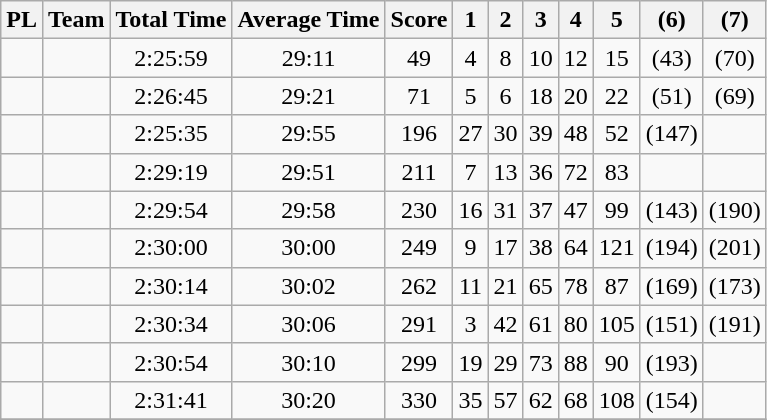<table class="wikitable sortable" style="text-align:center">
<tr>
<th>PL</th>
<th>Team</th>
<th>Total Time</th>
<th>Average Time</th>
<th>Score</th>
<th>1</th>
<th>2</th>
<th>3</th>
<th>4</th>
<th>5</th>
<th>(6)</th>
<th>(7)</th>
</tr>
<tr>
<td></td>
<td></td>
<td>2:25:59</td>
<td>29:11</td>
<td>49</td>
<td>4</td>
<td>8</td>
<td>10</td>
<td>12</td>
<td>15</td>
<td>(43)</td>
<td>(70)</td>
</tr>
<tr>
<td></td>
<td></td>
<td>2:26:45</td>
<td>29:21</td>
<td>71</td>
<td>5</td>
<td>6</td>
<td>18</td>
<td>20</td>
<td>22</td>
<td>(51)</td>
<td>(69)</td>
</tr>
<tr>
<td></td>
<td></td>
<td>2:25:35</td>
<td>29:55</td>
<td>196</td>
<td>27</td>
<td>30</td>
<td>39</td>
<td>48</td>
<td>52</td>
<td>(147)</td>
<td></td>
</tr>
<tr>
<td></td>
<td></td>
<td>2:29:19</td>
<td>29:51</td>
<td>211</td>
<td>7</td>
<td>13</td>
<td>36</td>
<td>72</td>
<td>83</td>
<td></td>
<td></td>
</tr>
<tr>
<td></td>
<td></td>
<td>2:29:54</td>
<td>29:58</td>
<td>230</td>
<td>16</td>
<td>31</td>
<td>37</td>
<td>47</td>
<td>99</td>
<td>(143)</td>
<td>(190)</td>
</tr>
<tr>
<td></td>
<td></td>
<td>2:30:00</td>
<td>30:00</td>
<td>249</td>
<td>9</td>
<td>17</td>
<td>38</td>
<td>64</td>
<td>121</td>
<td>(194)</td>
<td>(201)</td>
</tr>
<tr>
<td></td>
<td></td>
<td>2:30:14</td>
<td>30:02</td>
<td>262</td>
<td>11</td>
<td>21</td>
<td>65</td>
<td>78</td>
<td>87</td>
<td>(169)</td>
<td>(173)</td>
</tr>
<tr>
<td></td>
<td></td>
<td>2:30:34</td>
<td>30:06</td>
<td>291</td>
<td>3</td>
<td>42</td>
<td>61</td>
<td>80</td>
<td>105</td>
<td>(151)</td>
<td>(191)</td>
</tr>
<tr>
<td></td>
<td></td>
<td>2:30:54</td>
<td>30:10</td>
<td>299</td>
<td>19</td>
<td>29</td>
<td>73</td>
<td>88</td>
<td>90</td>
<td>(193)</td>
<td></td>
</tr>
<tr>
<td></td>
<td></td>
<td>2:31:41</td>
<td>30:20</td>
<td>330</td>
<td>35</td>
<td>57</td>
<td>62</td>
<td>68</td>
<td>108</td>
<td>(154)</td>
<td></td>
</tr>
<tr>
</tr>
</table>
